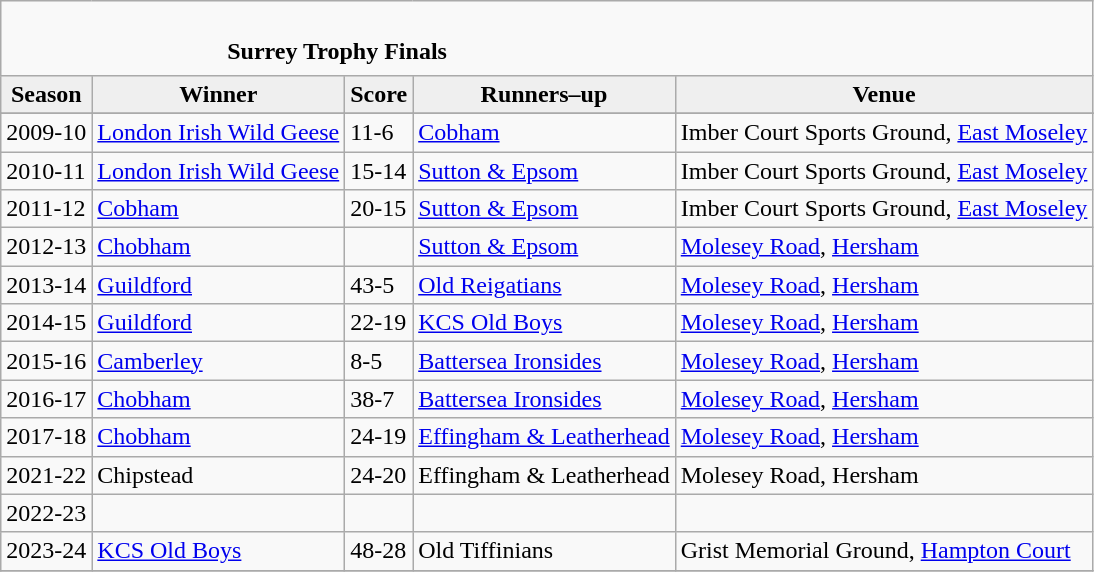<table class="wikitable" style="text-align: left;">
<tr>
<td colspan="5" cellpadding="0" cellspacing="0"><br><table border="0" style="width:100%;" cellpadding="0" cellspacing="0">
<tr>
<td style="width:20%; border:0;"></td>
<td style="border:0;"><strong>Surrey Trophy Finals</strong></td>
<td style="width:20%; border:0;"></td>
</tr>
</table>
</td>
</tr>
<tr>
<th style="background:#efefef;">Season</th>
<th style="background:#efefef">Winner</th>
<th style="background:#efefef">Score</th>
<th style="background:#efefef;">Runners–up</th>
<th style="background:#efefef;">Venue</th>
</tr>
<tr align=left>
</tr>
<tr>
<td>2009-10</td>
<td><a href='#'>London Irish Wild Geese</a></td>
<td>11-6</td>
<td><a href='#'>Cobham</a></td>
<td>Imber Court Sports Ground, <a href='#'>East Moseley</a></td>
</tr>
<tr>
<td>2010-11</td>
<td><a href='#'>London Irish Wild Geese</a></td>
<td>15-14</td>
<td><a href='#'>Sutton & Epsom</a></td>
<td>Imber Court Sports Ground, <a href='#'>East Moseley</a></td>
</tr>
<tr>
<td>2011-12</td>
<td><a href='#'>Cobham</a></td>
<td>20-15</td>
<td><a href='#'>Sutton & Epsom</a></td>
<td>Imber Court Sports Ground, <a href='#'>East Moseley</a></td>
</tr>
<tr>
<td>2012-13</td>
<td><a href='#'>Chobham</a></td>
<td></td>
<td><a href='#'>Sutton & Epsom</a></td>
<td><a href='#'>Molesey Road</a>, <a href='#'>Hersham</a></td>
</tr>
<tr>
<td>2013-14</td>
<td><a href='#'>Guildford</a></td>
<td>43-5</td>
<td><a href='#'>Old Reigatians</a></td>
<td><a href='#'>Molesey Road</a>, <a href='#'>Hersham</a></td>
</tr>
<tr>
<td>2014-15</td>
<td><a href='#'>Guildford</a></td>
<td>22-19</td>
<td><a href='#'>KCS Old Boys</a></td>
<td><a href='#'>Molesey Road</a>, <a href='#'>Hersham</a></td>
</tr>
<tr>
<td>2015-16</td>
<td><a href='#'>Camberley</a></td>
<td>8-5</td>
<td><a href='#'>Battersea Ironsides</a></td>
<td><a href='#'>Molesey Road</a>, <a href='#'>Hersham</a></td>
</tr>
<tr>
<td>2016-17</td>
<td><a href='#'>Chobham</a></td>
<td>38-7</td>
<td><a href='#'>Battersea Ironsides</a></td>
<td><a href='#'>Molesey Road</a>, <a href='#'>Hersham</a></td>
</tr>
<tr>
<td>2017-18</td>
<td><a href='#'>Chobham</a></td>
<td>24-19</td>
<td><a href='#'>Effingham & Leatherhead</a></td>
<td><a href='#'>Molesey Road</a>, <a href='#'>Hersham</a></td>
</tr>
<tr>
<td>2021-22</td>
<td>Chipstead</td>
<td>24-20</td>
<td>Effingham & Leatherhead</td>
<td>Molesey Road, Hersham</td>
</tr>
<tr>
<td>2022-23</td>
<td></td>
<td></td>
<td></td>
<td></td>
</tr>
<tr>
<td>2023-24</td>
<td><a href='#'>KCS Old Boys</a></td>
<td>48-28</td>
<td>Old Tiffinians</td>
<td>Grist Memorial Ground, <a href='#'>Hampton Court</a></td>
</tr>
<tr>
</tr>
</table>
